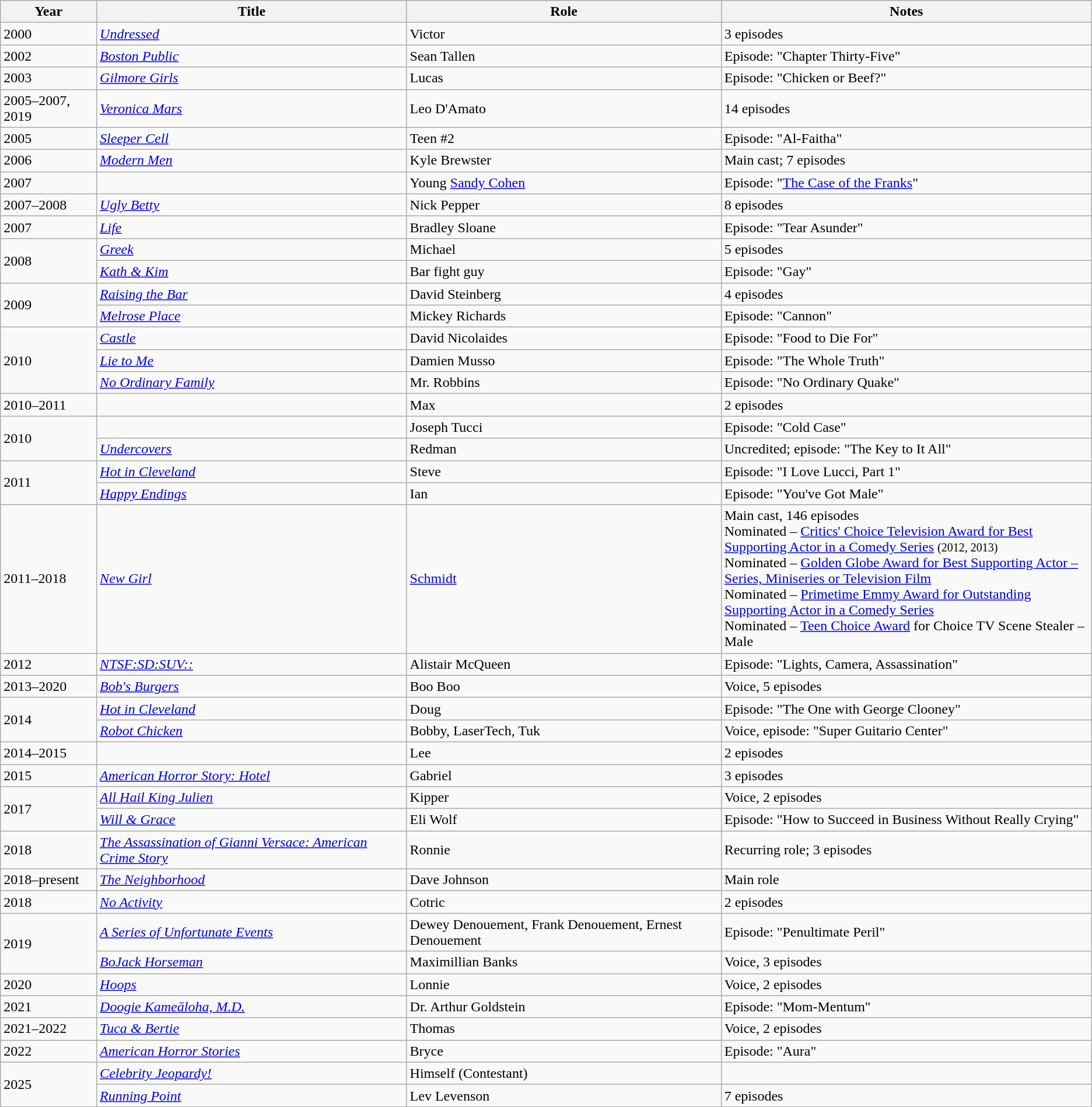<table class="wikitable sortable">
<tr>
<th>Year</th>
<th>Title</th>
<th>Role</th>
<th style="width:26em;" class="unsortable">Notes</th>
</tr>
<tr>
<td>2000</td>
<td><em><a href='#'>Undressed</a></em></td>
<td>Victor</td>
<td>3 episodes</td>
</tr>
<tr>
<td>2002</td>
<td><em><a href='#'>Boston Public</a></em></td>
<td>Sean Tallen</td>
<td>Episode: "Chapter Thirty-Five"</td>
</tr>
<tr>
<td>2003</td>
<td><em><a href='#'>Gilmore Girls</a></em></td>
<td>Lucas</td>
<td>Episode: "Chicken or Beef?"</td>
</tr>
<tr>
<td>2005–2007, 2019</td>
<td><em><a href='#'>Veronica Mars</a></em></td>
<td>Leo D'Amato</td>
<td>14 episodes</td>
</tr>
<tr>
<td>2005</td>
<td><em><a href='#'>Sleeper Cell</a></em></td>
<td>Teen #2</td>
<td>Episode: "Al-Faitha"</td>
</tr>
<tr>
<td>2006</td>
<td><em><a href='#'>Modern Men</a></em></td>
<td>Kyle Brewster</td>
<td>Main cast; 7 episodes</td>
</tr>
<tr>
<td>2007</td>
<td><em></em></td>
<td>Young <a href='#'>Sandy Cohen</a></td>
<td>Episode: "<a href='#'>The Case of the Franks</a>"</td>
</tr>
<tr>
<td>2007–2008</td>
<td><em><a href='#'>Ugly Betty</a></em></td>
<td>Nick Pepper</td>
<td>8 episodes</td>
</tr>
<tr>
<td>2007</td>
<td><em><a href='#'>Life</a></em></td>
<td>Bradley Sloane</td>
<td>Episode: "Tear Asunder"</td>
</tr>
<tr>
<td rowspan="2">2008</td>
<td><em><a href='#'>Greek</a></em></td>
<td>Michael</td>
<td>5 episodes</td>
</tr>
<tr>
<td><em><a href='#'>Kath & Kim</a></em></td>
<td>Bar fight guy</td>
<td>Episode: "Gay"</td>
</tr>
<tr>
<td rowspan="2">2009</td>
<td><em><a href='#'>Raising the Bar</a></em></td>
<td>David Steinberg</td>
<td>4 episodes</td>
</tr>
<tr>
<td><em><a href='#'>Melrose Place</a></em></td>
<td>Mickey Richards</td>
<td>Episode: "Cannon"</td>
</tr>
<tr>
<td rowspan="3">2010</td>
<td><em><a href='#'>Castle</a></em></td>
<td>David Nicolaides</td>
<td>Episode: "Food to Die For"</td>
</tr>
<tr>
<td><em><a href='#'>Lie to Me</a></em></td>
<td>Damien Musso</td>
<td>Episode: "The Whole Truth"</td>
</tr>
<tr>
<td><em><a href='#'>No Ordinary Family</a></em></td>
<td>Mr. Robbins</td>
<td>Episode: "No Ordinary Quake"</td>
</tr>
<tr>
<td>2010–2011</td>
<td><em></em></td>
<td>Max</td>
<td>2 episodes</td>
</tr>
<tr>
<td rowspan="2">2010</td>
<td><em></em></td>
<td>Joseph Tucci</td>
<td>Episode: "Cold Case"</td>
</tr>
<tr>
<td><em><a href='#'>Undercovers</a></em></td>
<td>Redman</td>
<td>Uncredited; episode: "The Key to It All"</td>
</tr>
<tr>
<td rowspan="2">2011</td>
<td><em><a href='#'>Hot in Cleveland</a></em></td>
<td>Steve</td>
<td>Episode: "I Love Lucci, Part 1"</td>
</tr>
<tr>
<td><em><a href='#'>Happy Endings</a></em></td>
<td>Ian</td>
<td>Episode: "You've Got Male"</td>
</tr>
<tr>
<td>2011–2018</td>
<td><em><a href='#'>New Girl</a></em></td>
<td><a href='#'>Schmidt</a></td>
<td>Main cast, 146 episodes<br>Nominated – <a href='#'>Critics' Choice Television Award for Best Supporting Actor in a Comedy Series</a> <small>(2012, 2013)</small><br>Nominated – <a href='#'>Golden Globe Award for Best Supporting Actor – Series, Miniseries or Television Film</a><br>Nominated – <a href='#'>Primetime Emmy Award for Outstanding Supporting Actor in a Comedy Series</a><br>Nominated – <a href='#'>Teen Choice Award</a> for Choice TV Scene Stealer – Male</td>
</tr>
<tr>
<td>2012</td>
<td><em><a href='#'>NTSF:SD:SUV::</a></em></td>
<td>Alistair McQueen</td>
<td>Episode: "Lights, Camera, Assassination"</td>
</tr>
<tr>
<td>2013–2020</td>
<td><em><a href='#'>Bob's Burgers</a></em></td>
<td>Boo Boo</td>
<td>Voice, 5 episodes</td>
</tr>
<tr>
<td rowspan="2">2014</td>
<td><em><a href='#'>Hot in Cleveland</a></em></td>
<td>Doug</td>
<td>Episode: "The One with George Clooney"</td>
</tr>
<tr>
<td><em><a href='#'>Robot Chicken</a></em></td>
<td>Bobby, LaserTech, Tuk</td>
<td>Voice, episode: "Super Guitario Center"</td>
</tr>
<tr>
<td>2014–2015</td>
<td><em></em></td>
<td>Lee</td>
<td>2 episodes</td>
</tr>
<tr>
<td>2015</td>
<td><em><a href='#'>American Horror Story: Hotel</a></em></td>
<td>Gabriel</td>
<td>3 episodes</td>
</tr>
<tr>
<td rowspan="2">2017</td>
<td><em><a href='#'>All Hail King Julien</a></em></td>
<td>Kipper</td>
<td>Voice,  2 episodes</td>
</tr>
<tr>
<td><em><a href='#'>Will & Grace</a></em></td>
<td>Eli Wolf</td>
<td>Episode: "How to Succeed in Business Without Really Crying"</td>
</tr>
<tr>
<td>2018</td>
<td><em><a href='#'>The Assassination of Gianni Versace: American Crime Story</a></em></td>
<td>Ronnie</td>
<td>Recurring role; 3 episodes</td>
</tr>
<tr>
<td>2018–present</td>
<td><em><a href='#'>The Neighborhood</a></em></td>
<td>Dave Johnson</td>
<td>Main role</td>
</tr>
<tr>
<td>2018</td>
<td><em><a href='#'>No Activity</a></em></td>
<td>Cotric</td>
<td>2 episodes</td>
</tr>
<tr>
<td rowspan="2">2019</td>
<td><em><a href='#'>A Series of Unfortunate Events</a></em></td>
<td>Dewey Denouement, Frank Denouement, Ernest Denouement</td>
<td>Episode: "Penultimate Peril"</td>
</tr>
<tr>
<td><em><a href='#'>BoJack Horseman</a></em></td>
<td>Maximillian Banks</td>
<td>Voice,  3 episodes</td>
</tr>
<tr>
<td>2020</td>
<td><em><a href='#'>Hoops</a></em></td>
<td>Lonnie</td>
<td>Voice,  2 episodes</td>
</tr>
<tr>
<td>2021</td>
<td><em><a href='#'>Doogie Kameāloha, M.D.</a></em></td>
<td>Dr. Arthur Goldstein</td>
<td>Episode: "Mom-Mentum"</td>
</tr>
<tr>
<td>2021–2022</td>
<td><em><a href='#'>Tuca & Bertie</a></em></td>
<td>Thomas</td>
<td>Voice,  2 episodes</td>
</tr>
<tr>
<td>2022</td>
<td><em><a href='#'>American Horror Stories</a></em></td>
<td>Bryce</td>
<td>Episode: "Aura"</td>
</tr>
<tr>
<td rowspan="2">2025</td>
<td><em><a href='#'>Celebrity Jeopardy!</a></em></td>
<td>Himself (Contestant)</td>
<td></td>
</tr>
<tr>
<td><em><a href='#'>Running Point</a></em></td>
<td>Lev Levenson</td>
<td>7 episodes</td>
</tr>
</table>
